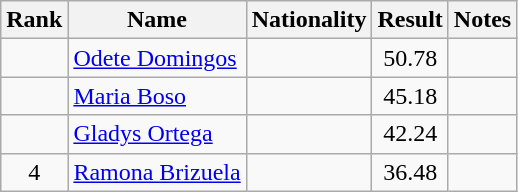<table class="wikitable sortable" style="text-align:center">
<tr>
<th>Rank</th>
<th>Name</th>
<th>Nationality</th>
<th>Result</th>
<th>Notes</th>
</tr>
<tr>
<td></td>
<td align=left><a href='#'>Odete Domingos</a></td>
<td align=left></td>
<td>50.78</td>
<td></td>
</tr>
<tr>
<td></td>
<td align=left><a href='#'>Maria Boso</a></td>
<td align=left></td>
<td>45.18</td>
<td></td>
</tr>
<tr>
<td></td>
<td align=left><a href='#'>Gladys Ortega</a></td>
<td align=left></td>
<td>42.24</td>
<td></td>
</tr>
<tr>
<td>4</td>
<td align=left><a href='#'>Ramona Brizuela</a></td>
<td align=left></td>
<td>36.48</td>
<td></td>
</tr>
</table>
